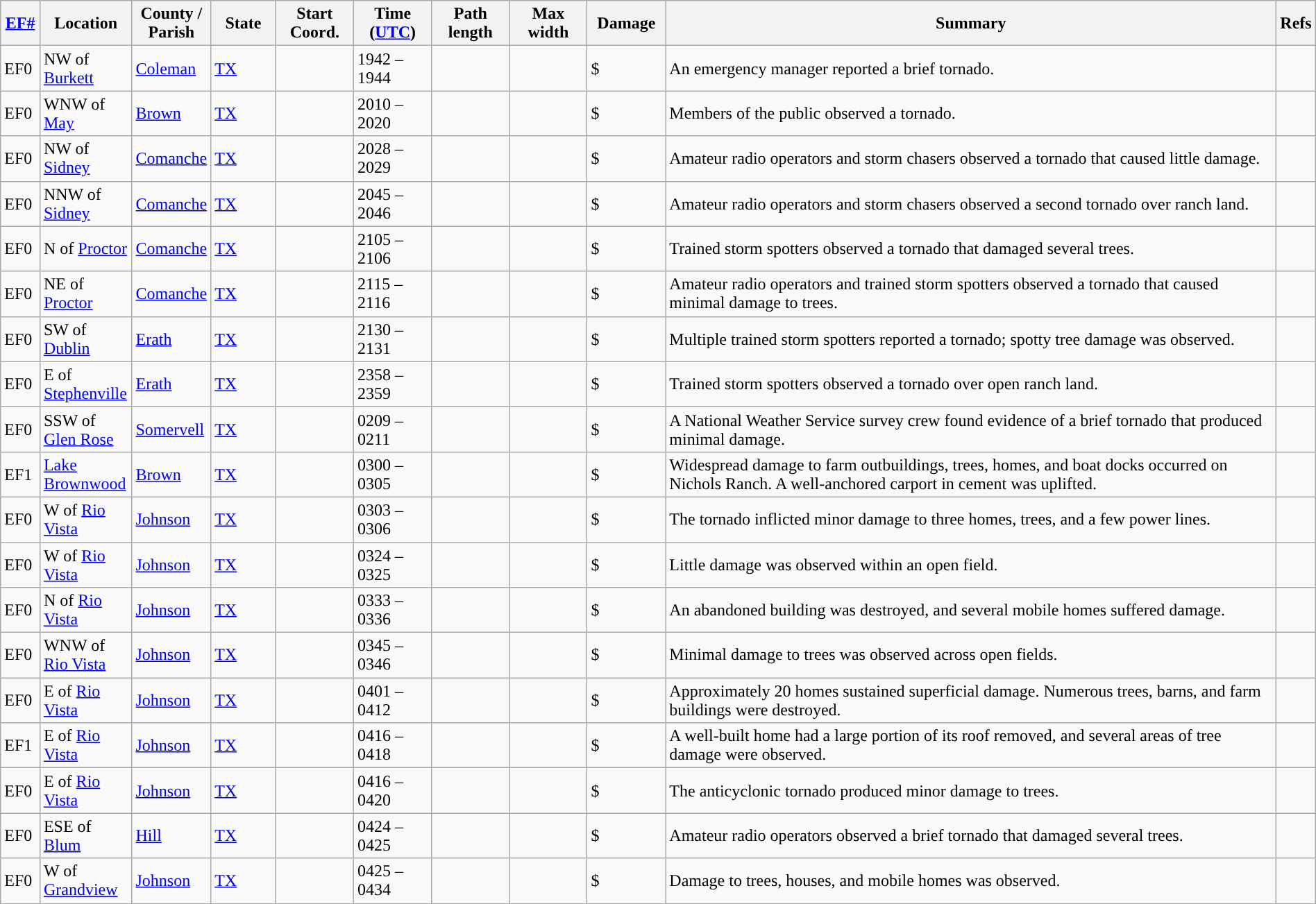<table class="wikitable sortable" style="width:100%;">
<tr>
<th scope="col" width="3%" align="center"><a href='#'>EF#</a></th>
<th scope="col" width="7%" align="center" class="unsortable">Location</th>
<th scope="col" width="6%" align="center" class="unsortable">County / Parish</th>
<th scope="col" width="5%" align="center">State</th>
<th scope="col" width="6%" align="center">Start Coord.</th>
<th scope="col" width="6%" align="center">Time (<a href='#'>UTC</a>)</th>
<th scope="col" width="6%" align="center">Path length</th>
<th scope="col" width="6%" align="center">Max width</th>
<th scope="col" width="6%" align="center">Damage</th>
<th scope="col" width="48%" class="unsortable" align="center">Summary</th>
<th scope="col" width="48%" class="unsortable" align="center">Refs</th>
</tr>
<tr>
<td>EF0</td>
<td>NW of <a href='#'>Burkett</a></td>
<td><a href='#'>Coleman</a></td>
<td><a href='#'>TX</a></td>
<td></td>
<td>1942 – 1944</td>
<td></td>
<td></td>
<td>$</td>
<td>An emergency manager reported a brief tornado.</td>
<td></td>
</tr>
<tr>
<td>EF0</td>
<td>WNW of <a href='#'>May</a></td>
<td><a href='#'>Brown</a></td>
<td><a href='#'>TX</a></td>
<td></td>
<td>2010 – 2020</td>
<td></td>
<td></td>
<td>$</td>
<td>Members of the public observed a tornado.</td>
<td></td>
</tr>
<tr>
<td>EF0</td>
<td>NW of <a href='#'>Sidney</a></td>
<td><a href='#'>Comanche</a></td>
<td><a href='#'>TX</a></td>
<td></td>
<td>2028 – 2029</td>
<td></td>
<td></td>
<td>$</td>
<td>Amateur radio operators and storm chasers observed a tornado that caused little damage.</td>
<td></td>
</tr>
<tr>
<td>EF0</td>
<td>NNW of <a href='#'>Sidney</a></td>
<td><a href='#'>Comanche</a></td>
<td><a href='#'>TX</a></td>
<td></td>
<td>2045 – 2046</td>
<td></td>
<td></td>
<td>$</td>
<td>Amateur radio operators and storm chasers observed a second tornado over ranch land.</td>
<td></td>
</tr>
<tr>
<td>EF0</td>
<td>N of <a href='#'>Proctor</a></td>
<td><a href='#'>Comanche</a></td>
<td><a href='#'>TX</a></td>
<td></td>
<td>2105 – 2106</td>
<td></td>
<td></td>
<td>$</td>
<td>Trained storm spotters observed a tornado that damaged several trees.</td>
<td></td>
</tr>
<tr>
<td>EF0</td>
<td>NE of <a href='#'>Proctor</a></td>
<td><a href='#'>Comanche</a></td>
<td><a href='#'>TX</a></td>
<td></td>
<td>2115 – 2116</td>
<td></td>
<td></td>
<td>$</td>
<td>Amateur radio operators and trained storm spotters observed a tornado that caused minimal damage to trees.</td>
<td></td>
</tr>
<tr>
<td>EF0</td>
<td>SW of <a href='#'>Dublin</a></td>
<td><a href='#'>Erath</a></td>
<td><a href='#'>TX</a></td>
<td></td>
<td>2130 – 2131</td>
<td></td>
<td></td>
<td>$</td>
<td>Multiple trained storm spotters reported a tornado; spotty tree damage was observed.</td>
<td></td>
</tr>
<tr>
<td>EF0</td>
<td>E of <a href='#'>Stephenville</a></td>
<td><a href='#'>Erath</a></td>
<td><a href='#'>TX</a></td>
<td></td>
<td>2358 – 2359</td>
<td></td>
<td></td>
<td>$</td>
<td>Trained storm spotters observed a tornado over open ranch land.</td>
<td></td>
</tr>
<tr>
<td>EF0</td>
<td>SSW of <a href='#'>Glen Rose</a></td>
<td><a href='#'>Somervell</a></td>
<td><a href='#'>TX</a></td>
<td></td>
<td>0209 – 0211</td>
<td></td>
<td></td>
<td>$</td>
<td>A National Weather Service survey crew found evidence of a brief tornado that produced minimal damage.</td>
<td></td>
</tr>
<tr>
<td>EF1</td>
<td><a href='#'>Lake Brownwood</a></td>
<td><a href='#'>Brown</a></td>
<td><a href='#'>TX</a></td>
<td></td>
<td>0300 – 0305</td>
<td></td>
<td></td>
<td>$</td>
<td>Widespread damage to farm outbuildings, trees, homes, and boat docks occurred on Nichols Ranch. A well-anchored carport in cement was uplifted.</td>
<td></td>
</tr>
<tr>
<td>EF0</td>
<td>W of <a href='#'>Rio Vista</a></td>
<td><a href='#'>Johnson</a></td>
<td><a href='#'>TX</a></td>
<td></td>
<td>0303 – 0306</td>
<td></td>
<td></td>
<td>$</td>
<td>The tornado inflicted minor damage to three homes, trees, and a few power lines.</td>
<td></td>
</tr>
<tr>
<td>EF0</td>
<td>W of <a href='#'>Rio Vista</a></td>
<td><a href='#'>Johnson</a></td>
<td><a href='#'>TX</a></td>
<td></td>
<td>0324 – 0325</td>
<td></td>
<td></td>
<td>$</td>
<td>Little damage was observed within an open field.</td>
<td></td>
</tr>
<tr>
<td>EF0</td>
<td>N of <a href='#'>Rio Vista</a></td>
<td><a href='#'>Johnson</a></td>
<td><a href='#'>TX</a></td>
<td></td>
<td>0333 – 0336</td>
<td></td>
<td></td>
<td>$</td>
<td>An abandoned building was destroyed, and several mobile homes suffered damage.</td>
<td></td>
</tr>
<tr>
<td>EF0</td>
<td>WNW of <a href='#'>Rio Vista</a></td>
<td><a href='#'>Johnson</a></td>
<td><a href='#'>TX</a></td>
<td></td>
<td>0345 – 0346</td>
<td></td>
<td></td>
<td>$</td>
<td>Minimal damage to trees was observed across open fields.</td>
<td></td>
</tr>
<tr>
<td>EF0</td>
<td>E of <a href='#'>Rio Vista</a></td>
<td><a href='#'>Johnson</a></td>
<td><a href='#'>TX</a></td>
<td></td>
<td>0401 – 0412</td>
<td></td>
<td></td>
<td>$</td>
<td>Approximately 20 homes sustained superficial damage. Numerous trees, barns, and farm buildings were destroyed.</td>
<td></td>
</tr>
<tr>
<td>EF1</td>
<td>E of <a href='#'>Rio Vista</a></td>
<td><a href='#'>Johnson</a></td>
<td><a href='#'>TX</a></td>
<td></td>
<td>0416 – 0418</td>
<td></td>
<td></td>
<td>$</td>
<td>A well-built home had a large portion of its roof removed, and several areas of tree damage were observed.</td>
<td></td>
</tr>
<tr>
<td>EF0</td>
<td>E of <a href='#'>Rio Vista</a></td>
<td><a href='#'>Johnson</a></td>
<td><a href='#'>TX</a></td>
<td></td>
<td>0416 – 0420</td>
<td></td>
<td></td>
<td>$</td>
<td>The anticyclonic tornado produced minor damage to trees.</td>
<td></td>
</tr>
<tr>
<td>EF0</td>
<td>ESE of <a href='#'>Blum</a></td>
<td><a href='#'>Hill</a></td>
<td><a href='#'>TX</a></td>
<td></td>
<td>0424 – 0425</td>
<td></td>
<td></td>
<td>$</td>
<td>Amateur radio operators observed a brief tornado that damaged several trees.</td>
<td></td>
</tr>
<tr>
<td>EF0</td>
<td>W of <a href='#'>Grandview</a></td>
<td><a href='#'>Johnson</a></td>
<td><a href='#'>TX</a></td>
<td></td>
<td>0425 – 0434</td>
<td></td>
<td></td>
<td>$</td>
<td>Damage to trees, houses, and mobile homes was observed.</td>
<td></td>
</tr>
<tr>
</tr>
</table>
